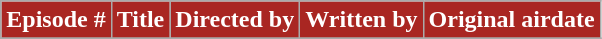<table class="wikitable plainrowheaders">
<tr style="color:white">
<th style="background: #A92622;">Episode #</th>
<th style="background: #A92622;">Title</th>
<th style="background: #A92622;">Directed by</th>
<th style="background: #A92622;">Written by</th>
<th style="background: #A92622;">Original airdate</th>
</tr>
<tr>
</tr>
</table>
